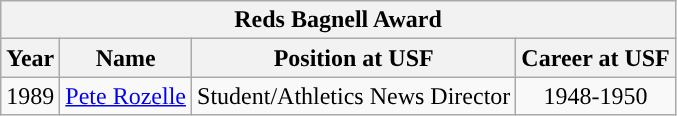<table class="wikitable">
<tr align="center">
<th colspan=5>Reds Bagnell Award</th>
</tr>
<tr>
<th>Year</th>
<th>Name</th>
<th>Position at USF</th>
<th>Career at USF</th>
</tr>
<tr align="center" bgcolor="">
<td>1989</td>
<td><a href='#'>Pete Rozelle</a></td>
<td>Student/Athletics News Director</td>
<td>1948-1950</td>
</tr>
</table>
